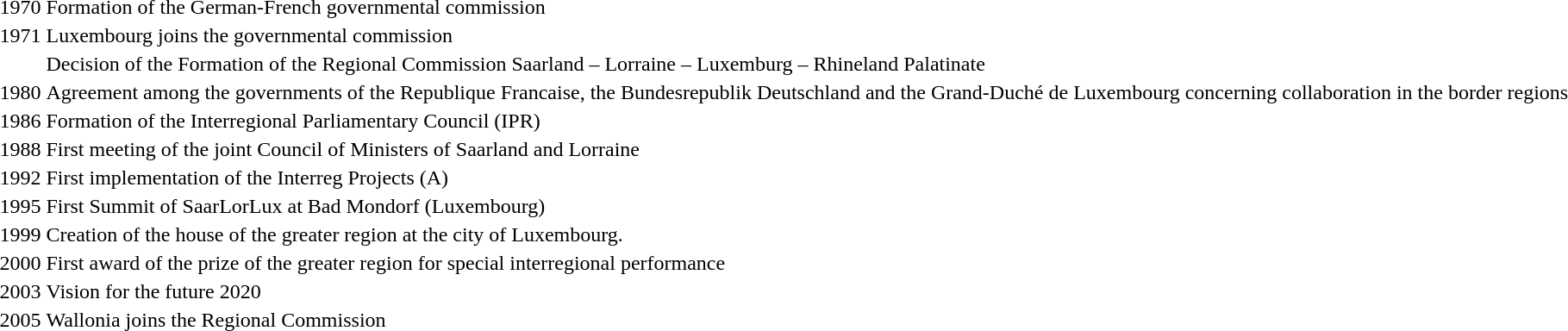<table>
<tr>
<td>1970</td>
<td>Formation of the German-French governmental commission</td>
</tr>
<tr>
<td>1971</td>
<td>Luxembourg joins the governmental commission</td>
</tr>
<tr>
<td></td>
<td>Decision of the Formation of the Regional Commission Saarland – Lorraine – Luxemburg – Rhineland Palatinate</td>
</tr>
<tr valign="top">
<td>1980</td>
<td>Agreement among the governments of the Republique Francaise, the Bundesrepublik Deutschland and the Grand-Duché de Luxembourg concerning collaboration in the border regions</td>
</tr>
<tr>
<td>1986</td>
<td>Formation of the Interregional Parliamentary Council (IPR)</td>
</tr>
<tr>
<td>1988</td>
<td>First meeting of the joint Council of Ministers of Saarland and Lorraine</td>
</tr>
<tr>
<td>1992</td>
<td>First implementation of the Interreg Projects (A)</td>
</tr>
<tr>
<td>1995</td>
<td>First Summit of SaarLorLux at Bad Mondorf (Luxembourg)</td>
</tr>
<tr>
<td>1999</td>
<td>Creation of the house of the greater region at the city of Luxembourg.</td>
</tr>
<tr>
<td>2000</td>
<td>First award of the prize of the greater region for special interregional performance</td>
</tr>
<tr>
<td>2003</td>
<td>Vision for the future 2020</td>
</tr>
<tr>
<td>2005</td>
<td>Wallonia joins the Regional Commission</td>
</tr>
</table>
